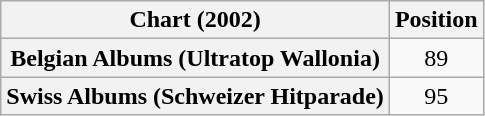<table class="wikitable sortable plainrowheaders" style="text-align:center">
<tr>
<th scope="col">Chart (2002)</th>
<th scope="col">Position</th>
</tr>
<tr>
<th scope="row">Belgian Albums (Ultratop Wallonia)</th>
<td>89</td>
</tr>
<tr>
<th scope="row">Swiss Albums (Schweizer Hitparade)</th>
<td>95</td>
</tr>
</table>
